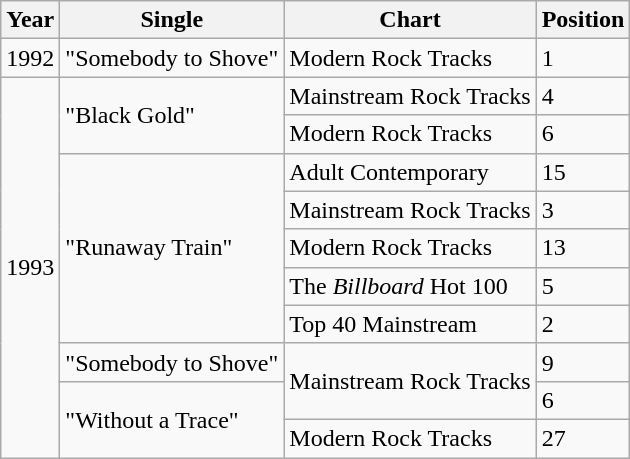<table class="wikitable">
<tr>
<th>Year</th>
<th>Single</th>
<th>Chart</th>
<th>Position</th>
</tr>
<tr>
<td>1992</td>
<td>"Somebody to Shove"</td>
<td>Modern Rock Tracks</td>
<td>1</td>
</tr>
<tr>
<td rowspan="10">1993</td>
<td rowspan="2">"Black Gold"</td>
<td>Mainstream Rock Tracks</td>
<td>4</td>
</tr>
<tr>
<td>Modern Rock Tracks</td>
<td>6</td>
</tr>
<tr>
<td rowspan="5">"Runaway Train"</td>
<td>Adult Contemporary</td>
<td>15</td>
</tr>
<tr>
<td>Mainstream Rock Tracks</td>
<td>3</td>
</tr>
<tr>
<td>Modern Rock Tracks</td>
<td>13</td>
</tr>
<tr>
<td>The <em>Billboard</em> Hot 100</td>
<td>5</td>
</tr>
<tr>
<td>Top 40 Mainstream</td>
<td>2</td>
</tr>
<tr>
<td>"Somebody to Shove"</td>
<td rowspan="2">Mainstream Rock Tracks</td>
<td>9</td>
</tr>
<tr>
<td rowspan="2">"Without a Trace"</td>
<td>6</td>
</tr>
<tr>
<td>Modern Rock Tracks</td>
<td>27</td>
</tr>
</table>
